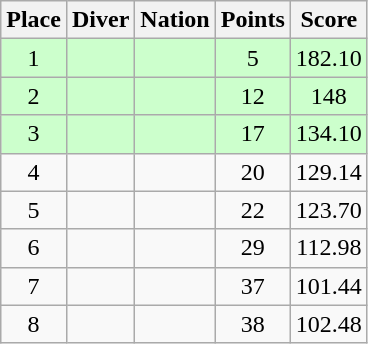<table class="wikitable sortable" style="text-align:center">
<tr>
<th>Place</th>
<th>Diver</th>
<th>Nation</th>
<th>Points</th>
<th>Score</th>
</tr>
<tr style="background:#cfc;">
<td>1</td>
<td align=left></td>
<td align=left></td>
<td>5</td>
<td>182.10</td>
</tr>
<tr style="background:#cfc;">
<td>2</td>
<td align=left></td>
<td align=left></td>
<td>12</td>
<td>148</td>
</tr>
<tr style="background:#cfc;">
<td>3</td>
<td align=left></td>
<td align=left></td>
<td>17</td>
<td>134.10</td>
</tr>
<tr>
<td>4</td>
<td align=left></td>
<td align=left></td>
<td>20</td>
<td>129.14</td>
</tr>
<tr>
<td>5</td>
<td align=left></td>
<td align=left></td>
<td>22</td>
<td>123.70</td>
</tr>
<tr>
<td>6</td>
<td align=left></td>
<td align=left></td>
<td>29</td>
<td>112.98</td>
</tr>
<tr>
<td>7</td>
<td align=left></td>
<td align=left></td>
<td>37</td>
<td>101.44</td>
</tr>
<tr>
<td>8</td>
<td align=left></td>
<td align=left></td>
<td>38</td>
<td>102.48</td>
</tr>
</table>
